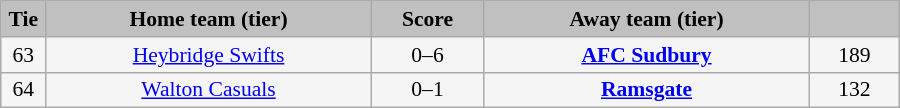<table class="wikitable" style="width: 600px; background:WhiteSmoke; text-align:center; font-size:90%">
<tr>
<td scope="col" style="width:  5.00%; background:silver;"><strong>Tie</strong></td>
<td scope="col" style="width: 36.25%; background:silver;"><strong>Home team (tier)</strong></td>
<td scope="col" style="width: 12.50%; background:silver;"><strong>Score</strong></td>
<td scope="col" style="width: 36.25%; background:silver;"><strong>Away team (tier)</strong></td>
<td scope="col" style="width: 10.00%; background:silver;"><strong></strong></td>
</tr>
<tr>
<td>63</td>
<td><a href='#'>Heybridge Swifts</a></td>
<td>0–6</td>
<td><strong><a href='#'>AFC Sudbury</a></strong></td>
<td>189</td>
</tr>
<tr>
<td>64</td>
<td><a href='#'>Walton Casuals</a></td>
<td>0–1</td>
<td><strong><a href='#'>Ramsgate</a></strong></td>
<td>132</td>
</tr>
</table>
